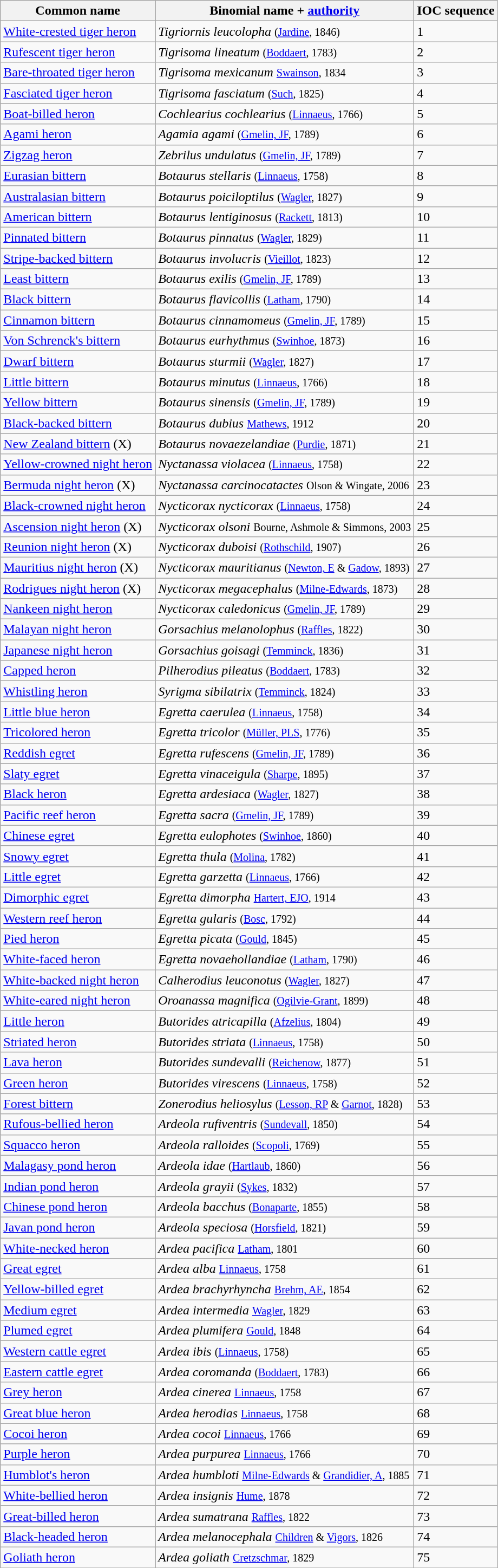<table class="wikitable sortable">
<tr>
<th>Common name</th>
<th>Binomial name + <a href='#'>authority</a></th>
<th data-sort-type="number">IOC sequence</th>
</tr>
<tr>
<td><a href='#'>White-crested tiger heron</a></td>
<td><em>Tigriornis leucolopha</em> <small>(<a href='#'>Jardine</a>, 1846)</small></td>
<td>1</td>
</tr>
<tr>
<td><a href='#'>Rufescent tiger heron</a></td>
<td><em>Tigrisoma lineatum</em> <small>(<a href='#'>Boddaert</a>, 1783)</small></td>
<td>2</td>
</tr>
<tr>
<td><a href='#'>Bare-throated tiger heron</a></td>
<td><em>Tigrisoma mexicanum</em> <small><a href='#'>Swainson</a>, 1834</small></td>
<td>3</td>
</tr>
<tr>
<td><a href='#'>Fasciated tiger heron</a></td>
<td><em>Tigrisoma fasciatum</em> <small>(<a href='#'>Such</a>, 1825)</small></td>
<td>4</td>
</tr>
<tr>
<td><a href='#'>Boat-billed heron</a></td>
<td><em>Cochlearius cochlearius</em> <small>(<a href='#'>Linnaeus</a>, 1766)</small></td>
<td>5</td>
</tr>
<tr>
<td><a href='#'>Agami heron</a></td>
<td><em>Agamia agami</em> <small>(<a href='#'>Gmelin, JF</a>, 1789)</small></td>
<td>6</td>
</tr>
<tr>
<td><a href='#'>Zigzag heron</a></td>
<td><em>Zebrilus undulatus</em> <small>(<a href='#'>Gmelin, JF</a>, 1789)</small></td>
<td>7</td>
</tr>
<tr>
<td><a href='#'>Eurasian bittern</a></td>
<td><em>Botaurus stellaris</em> <small>(<a href='#'>Linnaeus</a>, 1758)</small></td>
<td>8</td>
</tr>
<tr>
<td><a href='#'>Australasian bittern</a></td>
<td><em>Botaurus poiciloptilus</em> <small>(<a href='#'>Wagler</a>, 1827)</small></td>
<td>9</td>
</tr>
<tr>
<td><a href='#'>American bittern</a></td>
<td><em>Botaurus lentiginosus</em> <small>(<a href='#'>Rackett</a>, 1813)</small></td>
<td>10</td>
</tr>
<tr>
<td><a href='#'>Pinnated bittern</a></td>
<td><em>Botaurus pinnatus</em> <small>(<a href='#'>Wagler</a>, 1829)</small></td>
<td>11</td>
</tr>
<tr>
<td><a href='#'>Stripe-backed bittern</a></td>
<td><em>Botaurus involucris</em> <small>(<a href='#'>Vieillot</a>, 1823)</small></td>
<td>12</td>
</tr>
<tr>
<td><a href='#'>Least bittern</a></td>
<td><em>Botaurus exilis</em> <small>(<a href='#'>Gmelin, JF</a>, 1789)</small></td>
<td>13</td>
</tr>
<tr>
<td><a href='#'>Black bittern</a></td>
<td><em>Botaurus flavicollis</em> <small>(<a href='#'>Latham</a>, 1790)</small></td>
<td>14</td>
</tr>
<tr>
<td><a href='#'>Cinnamon bittern</a></td>
<td><em>Botaurus cinnamomeus</em> <small>(<a href='#'>Gmelin, JF</a>, 1789)</small></td>
<td>15</td>
</tr>
<tr>
<td><a href='#'>Von Schrenck's bittern</a></td>
<td><em>Botaurus eurhythmus</em> <small>(<a href='#'>Swinhoe</a>, 1873)</small></td>
<td>16</td>
</tr>
<tr>
<td><a href='#'>Dwarf bittern</a></td>
<td><em>Botaurus sturmii</em> <small>(<a href='#'>Wagler</a>, 1827)</small></td>
<td>17</td>
</tr>
<tr>
<td><a href='#'>Little bittern</a></td>
<td><em>Botaurus minutus</em> <small>(<a href='#'>Linnaeus</a>, 1766)</small></td>
<td>18</td>
</tr>
<tr>
<td><a href='#'>Yellow bittern</a></td>
<td><em>Botaurus sinensis</em> <small>(<a href='#'>Gmelin, JF</a>, 1789)</small></td>
<td>19</td>
</tr>
<tr>
<td><a href='#'>Black-backed bittern</a></td>
<td><em>Botaurus dubius</em> <small><a href='#'>Mathews</a>, 1912</small></td>
<td>20</td>
</tr>
<tr>
<td><a href='#'>New Zealand bittern</a> (X)</td>
<td><em>Botaurus novaezelandiae</em> <small>(<a href='#'>Purdie</a>, 1871)</small></td>
<td>21</td>
</tr>
<tr>
<td><a href='#'>Yellow-crowned night heron</a></td>
<td><em>Nyctanassa violacea</em> <small>(<a href='#'>Linnaeus</a>, 1758)</small></td>
<td>22</td>
</tr>
<tr>
<td><a href='#'>Bermuda night heron</a> (X)</td>
<td><em>Nyctanassa carcinocatactes</em> <small>Olson & Wingate, 2006</small></td>
<td>23</td>
</tr>
<tr>
<td><a href='#'>Black-crowned night heron</a></td>
<td><em>Nycticorax nycticorax</em> <small>(<a href='#'>Linnaeus</a>, 1758)</small></td>
<td>24</td>
</tr>
<tr>
<td><a href='#'>Ascension night heron</a> (X)</td>
<td><em>Nycticorax olsoni</em> <small>Bourne, Ashmole & Simmons, 2003</small></td>
<td>25</td>
</tr>
<tr>
<td><a href='#'>Reunion night heron</a> (X)</td>
<td><em>Nycticorax duboisi</em> <small>(<a href='#'>Rothschild</a>, 1907)</small></td>
<td>26</td>
</tr>
<tr>
<td><a href='#'>Mauritius night heron</a> (X)</td>
<td><em>Nycticorax mauritianus</em> <small>(<a href='#'>Newton, E</a> & <a href='#'>Gadow</a>, 1893)</small></td>
<td>27</td>
</tr>
<tr>
<td><a href='#'>Rodrigues night heron</a> (X)</td>
<td><em>Nycticorax megacephalus</em> <small>(<a href='#'>Milne-Edwards</a>, 1873)</small></td>
<td>28</td>
</tr>
<tr>
<td><a href='#'>Nankeen night heron</a></td>
<td><em>Nycticorax caledonicus</em> <small>(<a href='#'>Gmelin, JF</a>, 1789)</small></td>
<td>29</td>
</tr>
<tr>
<td><a href='#'>Malayan night heron</a></td>
<td><em>Gorsachius melanolophus</em> <small>(<a href='#'>Raffles</a>, 1822)</small></td>
<td>30</td>
</tr>
<tr>
<td><a href='#'>Japanese night heron</a></td>
<td><em>Gorsachius goisagi</em> <small>(<a href='#'>Temminck</a>, 1836)</small></td>
<td>31</td>
</tr>
<tr>
<td><a href='#'>Capped heron</a></td>
<td><em>Pilherodius pileatus</em> <small>(<a href='#'>Boddaert</a>, 1783)</small></td>
<td>32</td>
</tr>
<tr>
<td><a href='#'>Whistling heron</a></td>
<td><em>Syrigma sibilatrix</em> <small>(<a href='#'>Temminck</a>, 1824)</small></td>
<td>33</td>
</tr>
<tr>
<td><a href='#'>Little blue heron</a></td>
<td><em>Egretta caerulea</em> <small>(<a href='#'>Linnaeus</a>, 1758)</small></td>
<td>34</td>
</tr>
<tr>
<td><a href='#'>Tricolored heron</a></td>
<td><em>Egretta tricolor</em> <small>(<a href='#'>Müller, PLS</a>, 1776)</small></td>
<td>35</td>
</tr>
<tr>
<td><a href='#'>Reddish egret</a></td>
<td><em>Egretta rufescens</em> <small>(<a href='#'>Gmelin, JF</a>, 1789)</small></td>
<td>36</td>
</tr>
<tr>
<td><a href='#'>Slaty egret</a></td>
<td><em>Egretta vinaceigula</em> <small>(<a href='#'>Sharpe</a>, 1895)</small></td>
<td>37</td>
</tr>
<tr>
<td><a href='#'>Black heron</a></td>
<td><em>Egretta ardesiaca</em> <small>(<a href='#'>Wagler</a>, 1827)</small></td>
<td>38</td>
</tr>
<tr>
<td><a href='#'>Pacific reef heron</a></td>
<td><em>Egretta sacra</em> <small>(<a href='#'>Gmelin, JF</a>, 1789)</small></td>
<td>39</td>
</tr>
<tr>
<td><a href='#'>Chinese egret</a></td>
<td><em>Egretta eulophotes</em> <small>(<a href='#'>Swinhoe</a>, 1860)</small></td>
<td>40</td>
</tr>
<tr>
<td><a href='#'>Snowy egret</a></td>
<td><em>Egretta thula</em> <small>(<a href='#'>Molina</a>, 1782)</small></td>
<td>41</td>
</tr>
<tr>
<td><a href='#'>Little egret</a></td>
<td><em>Egretta garzetta</em> <small>(<a href='#'>Linnaeus</a>, 1766)</small></td>
<td>42</td>
</tr>
<tr>
<td><a href='#'>Dimorphic egret</a></td>
<td><em>Egretta dimorpha</em> <small><a href='#'>Hartert, EJO</a>, 1914</small></td>
<td>43</td>
</tr>
<tr>
<td><a href='#'>Western reef heron</a></td>
<td><em>Egretta gularis</em> <small>(<a href='#'>Bosc</a>, 1792)</small></td>
<td>44</td>
</tr>
<tr>
<td><a href='#'>Pied heron</a></td>
<td><em>Egretta picata</em> <small>(<a href='#'>Gould</a>, 1845)</small></td>
<td>45</td>
</tr>
<tr>
<td><a href='#'>White-faced heron</a></td>
<td><em>Egretta novaehollandiae</em> <small>(<a href='#'>Latham</a>, 1790)</small></td>
<td>46</td>
</tr>
<tr>
<td><a href='#'>White-backed night heron</a></td>
<td><em>Calherodius leuconotus</em> <small>(<a href='#'>Wagler</a>, 1827)</small></td>
<td>47</td>
</tr>
<tr>
<td><a href='#'>White-eared night heron</a></td>
<td><em>Oroanassa magnifica</em> <small>(<a href='#'>Ogilvie-Grant</a>, 1899)</small></td>
<td>48</td>
</tr>
<tr>
<td><a href='#'>Little heron</a></td>
<td><em>Butorides atricapilla</em> <small>(<a href='#'>Afzelius</a>, 1804)</small></td>
<td>49</td>
</tr>
<tr>
<td><a href='#'>Striated heron</a></td>
<td><em>Butorides striata</em> <small>(<a href='#'>Linnaeus</a>, 1758)</small></td>
<td>50</td>
</tr>
<tr>
<td><a href='#'>Lava heron</a></td>
<td><em>Butorides sundevalli</em> <small>(<a href='#'>Reichenow</a>, 1877)</small></td>
<td>51</td>
</tr>
<tr>
<td><a href='#'>Green heron</a></td>
<td><em>Butorides virescens</em> <small>(<a href='#'>Linnaeus</a>, 1758)</small></td>
<td>52</td>
</tr>
<tr>
<td><a href='#'>Forest bittern</a></td>
<td><em>Zonerodius heliosylus</em> <small>(<a href='#'>Lesson, RP</a> & <a href='#'>Garnot</a>, 1828)</small></td>
<td>53</td>
</tr>
<tr>
<td><a href='#'>Rufous-bellied heron</a></td>
<td><em>Ardeola rufiventris</em> <small>(<a href='#'>Sundevall</a>, 1850)</small></td>
<td>54</td>
</tr>
<tr>
<td><a href='#'>Squacco heron</a></td>
<td><em>Ardeola ralloides</em> <small>(<a href='#'>Scopoli</a>, 1769)</small></td>
<td>55</td>
</tr>
<tr>
<td><a href='#'>Malagasy pond heron</a></td>
<td><em>Ardeola idae</em> <small>(<a href='#'>Hartlaub</a>, 1860)</small></td>
<td>56</td>
</tr>
<tr>
<td><a href='#'>Indian pond heron</a></td>
<td><em>Ardeola grayii</em> <small>(<a href='#'>Sykes</a>, 1832)</small></td>
<td>57</td>
</tr>
<tr>
<td><a href='#'>Chinese pond heron</a></td>
<td><em>Ardeola bacchus</em> <small>(<a href='#'>Bonaparte</a>, 1855)</small></td>
<td>58</td>
</tr>
<tr>
<td><a href='#'>Javan pond heron</a></td>
<td><em>Ardeola speciosa</em> <small>(<a href='#'>Horsfield</a>, 1821)</small></td>
<td>59</td>
</tr>
<tr>
<td><a href='#'>White-necked heron</a></td>
<td><em>Ardea pacifica</em> <small><a href='#'>Latham</a>, 1801</small></td>
<td>60</td>
</tr>
<tr>
<td><a href='#'>Great egret</a></td>
<td><em>Ardea alba</em> <small><a href='#'>Linnaeus</a>, 1758</small></td>
<td>61</td>
</tr>
<tr>
<td><a href='#'>Yellow-billed egret</a></td>
<td><em>Ardea brachyrhyncha</em> <small><a href='#'>Brehm, AE</a>, 1854</small></td>
<td>62</td>
</tr>
<tr>
<td><a href='#'>Medium egret</a></td>
<td><em>Ardea intermedia</em> <small><a href='#'>Wagler</a>, 1829</small></td>
<td>63</td>
</tr>
<tr>
<td><a href='#'>Plumed egret</a></td>
<td><em>Ardea plumifera</em> <small><a href='#'>Gould</a>, 1848</small></td>
<td>64</td>
</tr>
<tr>
<td><a href='#'>Western cattle egret</a></td>
<td><em>Ardea ibis</em> <small>(<a href='#'>Linnaeus</a>, 1758)</small></td>
<td>65</td>
</tr>
<tr>
<td><a href='#'>Eastern cattle egret</a></td>
<td><em>Ardea coromanda</em> <small>(<a href='#'>Boddaert</a>, 1783)</small></td>
<td>66</td>
</tr>
<tr>
<td><a href='#'>Grey heron</a></td>
<td><em>Ardea cinerea</em> <small><a href='#'>Linnaeus</a>, 1758</small></td>
<td>67</td>
</tr>
<tr>
<td><a href='#'>Great blue heron</a></td>
<td><em>Ardea herodias</em> <small><a href='#'>Linnaeus</a>, 1758</small></td>
<td>68</td>
</tr>
<tr>
<td><a href='#'>Cocoi heron</a></td>
<td><em>Ardea cocoi</em> <small><a href='#'>Linnaeus</a>, 1766</small></td>
<td>69</td>
</tr>
<tr>
<td><a href='#'>Purple heron</a></td>
<td><em>Ardea purpurea</em> <small><a href='#'>Linnaeus</a>, 1766</small></td>
<td>70</td>
</tr>
<tr>
<td><a href='#'>Humblot's heron</a></td>
<td><em>Ardea humbloti</em> <small><a href='#'>Milne-Edwards</a> & <a href='#'>Grandidier, A</a>, 1885</small></td>
<td>71</td>
</tr>
<tr>
<td><a href='#'>White-bellied heron</a></td>
<td><em>Ardea insignis</em> <small><a href='#'>Hume</a>, 1878</small></td>
<td>72</td>
</tr>
<tr>
<td><a href='#'>Great-billed heron</a></td>
<td><em>Ardea sumatrana</em> <small><a href='#'>Raffles</a>, 1822</small></td>
<td>73</td>
</tr>
<tr>
<td><a href='#'>Black-headed heron</a></td>
<td><em>Ardea melanocephala</em> <small><a href='#'>Children</a> & <a href='#'>Vigors</a>, 1826</small></td>
<td>74</td>
</tr>
<tr>
<td><a href='#'>Goliath heron</a></td>
<td><em>Ardea goliath</em> <small><a href='#'>Cretzschmar</a>, 1829</small></td>
<td>75</td>
</tr>
<tr>
</tr>
<tr class="sortbottom">
</tr>
</table>
